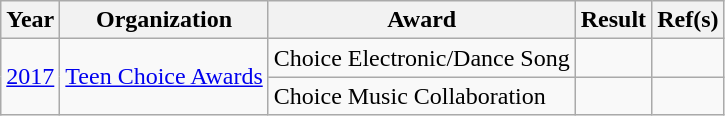<table class="wikitable plainrowheaders">
<tr align=center>
<th scope="col">Year</th>
<th scope="col">Organization</th>
<th scope="col">Award</th>
<th scope="col">Result</th>
<th scope="col">Ref(s)</th>
</tr>
<tr>
<td rowspan="2"><a href='#'>2017</a></td>
<td rowspan="2"><a href='#'>Teen Choice Awards</a></td>
<td>Choice Electronic/Dance Song</td>
<td></td>
<td style="text-align:center;"></td>
</tr>
<tr>
<td>Choice Music Collaboration</td>
<td></td>
<td style="text-align:center;"></td>
</tr>
</table>
